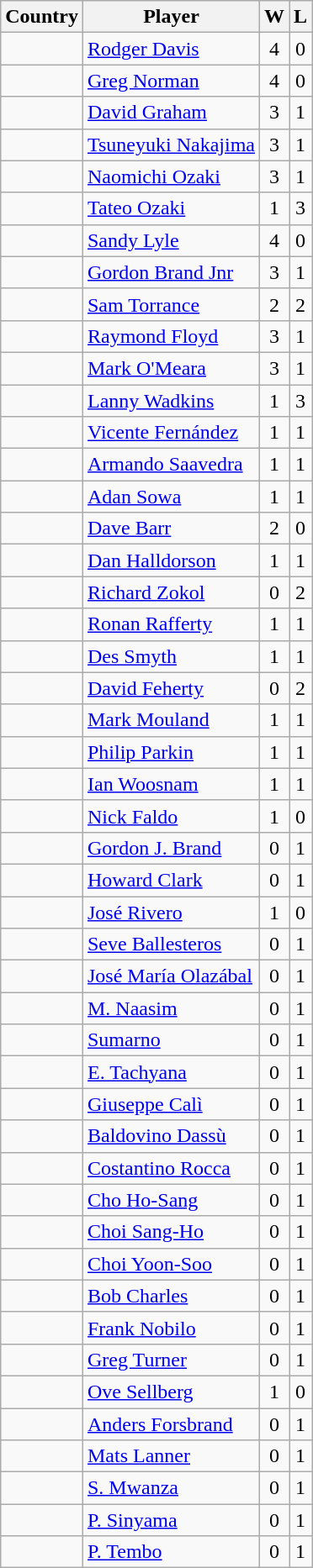<table class="wikitable sortable">
<tr>
<th>Country</th>
<th>Player</th>
<th>W</th>
<th>L</th>
</tr>
<tr>
<td></td>
<td><a href='#'>Rodger Davis</a></td>
<td align=center>4</td>
<td align=center>0</td>
</tr>
<tr>
<td></td>
<td><a href='#'>Greg Norman</a></td>
<td align=center>4</td>
<td align=center>0</td>
</tr>
<tr>
<td></td>
<td><a href='#'>David Graham</a></td>
<td align=center>3</td>
<td align=center>1</td>
</tr>
<tr>
<td></td>
<td><a href='#'>Tsuneyuki Nakajima</a></td>
<td align=center>3</td>
<td align=center>1</td>
</tr>
<tr>
<td></td>
<td><a href='#'>Naomichi Ozaki</a></td>
<td align=center>3</td>
<td align=center>1</td>
</tr>
<tr>
<td></td>
<td><a href='#'>Tateo Ozaki</a></td>
<td align=center>1</td>
<td align=center>3</td>
</tr>
<tr>
<td></td>
<td><a href='#'>Sandy Lyle</a></td>
<td align=center>4</td>
<td align=center>0</td>
</tr>
<tr>
<td></td>
<td><a href='#'>Gordon Brand Jnr</a></td>
<td align=center>3</td>
<td align=center>1</td>
</tr>
<tr>
<td></td>
<td><a href='#'>Sam Torrance</a></td>
<td align=center>2</td>
<td align=center>2</td>
</tr>
<tr>
<td></td>
<td><a href='#'>Raymond Floyd</a></td>
<td align=center>3</td>
<td align=center>1</td>
</tr>
<tr>
<td></td>
<td><a href='#'>Mark O'Meara</a></td>
<td align=center>3</td>
<td align=center>1</td>
</tr>
<tr>
<td></td>
<td><a href='#'>Lanny Wadkins</a></td>
<td align=center>1</td>
<td align=center>3</td>
</tr>
<tr>
<td></td>
<td><a href='#'>Vicente Fernández</a></td>
<td align=center>1</td>
<td align=center>1</td>
</tr>
<tr>
<td></td>
<td><a href='#'>Armando Saavedra</a></td>
<td align=center>1</td>
<td align=center>1</td>
</tr>
<tr>
<td></td>
<td><a href='#'>Adan Sowa</a></td>
<td align=center>1</td>
<td align=center>1</td>
</tr>
<tr>
<td></td>
<td><a href='#'>Dave Barr</a></td>
<td align=center>2</td>
<td align=center>0</td>
</tr>
<tr>
<td></td>
<td><a href='#'>Dan Halldorson</a></td>
<td align=center>1</td>
<td align=center>1</td>
</tr>
<tr>
<td></td>
<td><a href='#'>Richard Zokol</a></td>
<td align=center>0</td>
<td align=center>2</td>
</tr>
<tr>
<td></td>
<td><a href='#'>Ronan Rafferty</a></td>
<td align=center>1</td>
<td align=center>1</td>
</tr>
<tr>
<td></td>
<td><a href='#'>Des Smyth</a></td>
<td align=center>1</td>
<td align=center>1</td>
</tr>
<tr>
<td></td>
<td><a href='#'>David Feherty</a></td>
<td align=center>0</td>
<td align=center>2</td>
</tr>
<tr>
<td></td>
<td><a href='#'>Mark Mouland</a></td>
<td align=center>1</td>
<td align=center>1</td>
</tr>
<tr>
<td></td>
<td><a href='#'>Philip Parkin</a></td>
<td align=center>1</td>
<td align=center>1</td>
</tr>
<tr>
<td></td>
<td><a href='#'>Ian Woosnam</a></td>
<td align=center>1</td>
<td align=center>1</td>
</tr>
<tr>
<td></td>
<td><a href='#'>Nick Faldo</a></td>
<td align=center>1</td>
<td align=center>0</td>
</tr>
<tr>
<td></td>
<td><a href='#'>Gordon J. Brand</a></td>
<td align=center>0</td>
<td align=center>1</td>
</tr>
<tr>
<td></td>
<td><a href='#'>Howard Clark</a></td>
<td align=center>0</td>
<td align=center>1</td>
</tr>
<tr>
<td></td>
<td><a href='#'>José Rivero</a></td>
<td align=center>1</td>
<td align=center>0</td>
</tr>
<tr>
<td></td>
<td><a href='#'>Seve Ballesteros</a></td>
<td align=center>0</td>
<td align=center>1</td>
</tr>
<tr>
<td></td>
<td><a href='#'>José María Olazábal</a></td>
<td align=center>0</td>
<td align=center>1</td>
</tr>
<tr>
<td></td>
<td><a href='#'>M. Naasim</a></td>
<td align=center>0</td>
<td align=center>1</td>
</tr>
<tr>
<td></td>
<td><a href='#'>Sumarno</a></td>
<td align=center>0</td>
<td align=center>1</td>
</tr>
<tr>
<td></td>
<td><a href='#'>E. Tachyana</a></td>
<td align=center>0</td>
<td align=center>1</td>
</tr>
<tr>
<td></td>
<td><a href='#'>Giuseppe Calì</a></td>
<td align=center>0</td>
<td align=center>1</td>
</tr>
<tr>
<td></td>
<td><a href='#'>Baldovino Dassù</a></td>
<td align=center>0</td>
<td align=center>1</td>
</tr>
<tr>
<td></td>
<td><a href='#'>Costantino Rocca</a></td>
<td align=center>0</td>
<td align=center>1</td>
</tr>
<tr>
<td></td>
<td><a href='#'>Cho Ho-Sang</a></td>
<td align=center>0</td>
<td align=center>1</td>
</tr>
<tr>
<td></td>
<td><a href='#'>Choi Sang-Ho</a></td>
<td align=center>0</td>
<td align=center>1</td>
</tr>
<tr>
<td></td>
<td><a href='#'>Choi Yoon-Soo</a></td>
<td align=center>0</td>
<td align=center>1</td>
</tr>
<tr>
<td></td>
<td><a href='#'>Bob Charles</a></td>
<td align=center>0</td>
<td align=center>1</td>
</tr>
<tr>
<td></td>
<td><a href='#'>Frank Nobilo</a></td>
<td align=center>0</td>
<td align=center>1</td>
</tr>
<tr>
<td></td>
<td><a href='#'>Greg Turner</a></td>
<td align=center>0</td>
<td align=center>1</td>
</tr>
<tr>
<td></td>
<td><a href='#'>Ove Sellberg</a></td>
<td align=center>1</td>
<td align=center>0</td>
</tr>
<tr>
<td></td>
<td><a href='#'>Anders Forsbrand</a></td>
<td align=center>0</td>
<td align=center>1</td>
</tr>
<tr>
<td></td>
<td><a href='#'>Mats Lanner</a></td>
<td align=center>0</td>
<td align=center>1</td>
</tr>
<tr>
<td></td>
<td><a href='#'>S. Mwanza</a></td>
<td align=center>0</td>
<td align=center>1</td>
</tr>
<tr>
<td></td>
<td><a href='#'>P. Sinyama</a></td>
<td align=center>0</td>
<td align=center>1</td>
</tr>
<tr>
<td></td>
<td><a href='#'>P. Tembo</a></td>
<td align=center>0</td>
<td align=center>1</td>
</tr>
</table>
